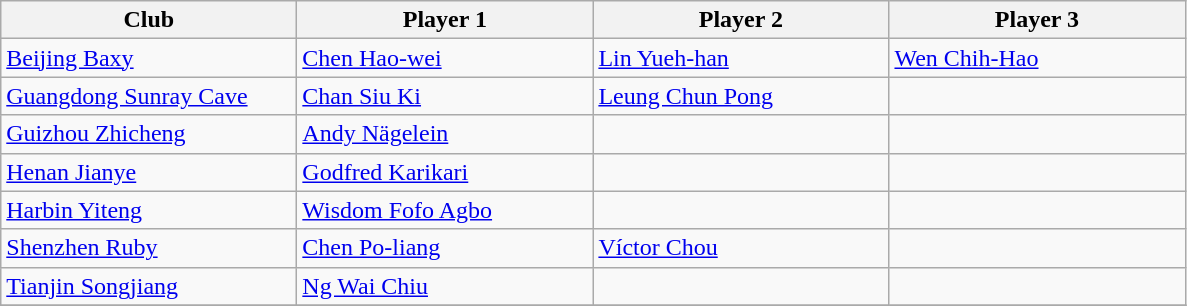<table class="wikitable" border="1">
<tr>
<th width="190">Club</th>
<th width="190">Player 1</th>
<th width="190">Player 2</th>
<th width="190">Player 3</th>
</tr>
<tr>
<td><a href='#'>Beijing Baxy</a></td>
<td> <a href='#'>Chen Hao-wei</a></td>
<td> <a href='#'>Lin Yueh-han</a></td>
<td> <a href='#'>Wen Chih-Hao</a></td>
</tr>
<tr>
<td><a href='#'>Guangdong Sunray Cave</a></td>
<td> <a href='#'>Chan Siu Ki</a></td>
<td> <a href='#'>Leung Chun Pong</a></td>
<td></td>
</tr>
<tr>
<td><a href='#'>Guizhou Zhicheng</a></td>
<td> <a href='#'>Andy Nägelein</a></td>
<td></td>
<td></td>
</tr>
<tr>
<td><a href='#'>Henan Jianye</a></td>
<td> <a href='#'>Godfred Karikari</a></td>
<td></td>
<td></td>
</tr>
<tr>
<td><a href='#'>Harbin Yiteng</a></td>
<td> <a href='#'>Wisdom Fofo Agbo</a></td>
<td></td>
<td></td>
</tr>
<tr>
<td><a href='#'>Shenzhen Ruby</a></td>
<td> <a href='#'>Chen Po-liang</a></td>
<td> <a href='#'>Víctor Chou</a></td>
<td></td>
</tr>
<tr>
<td><a href='#'>Tianjin Songjiang</a></td>
<td> <a href='#'>Ng Wai Chiu</a></td>
<td></td>
<td></td>
</tr>
<tr>
</tr>
</table>
